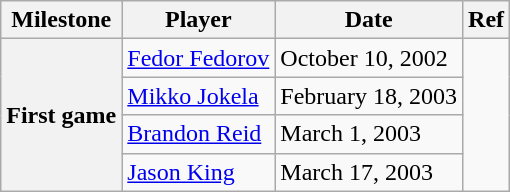<table class="wikitable">
<tr>
<th scope="col">Milestone</th>
<th scope="col">Player</th>
<th scope="col">Date</th>
<th scope="col">Ref</th>
</tr>
<tr>
<th rowspan=4>First game</th>
<td><a href='#'>Fedor Fedorov</a></td>
<td>October 10, 2002</td>
<td rowspan=4></td>
</tr>
<tr>
<td><a href='#'>Mikko Jokela</a></td>
<td>February 18, 2003</td>
</tr>
<tr>
<td><a href='#'>Brandon Reid</a></td>
<td>March 1, 2003</td>
</tr>
<tr>
<td><a href='#'>Jason King</a></td>
<td>March 17, 2003</td>
</tr>
</table>
